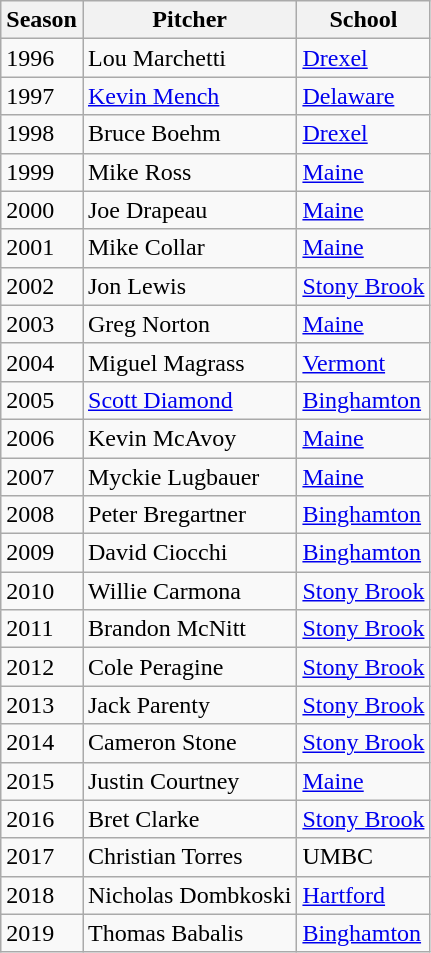<table class="wikitable" border="1">
<tr>
<th>Season</th>
<th>Pitcher</th>
<th>School</th>
</tr>
<tr>
<td>1996</td>
<td>Lou Marchetti</td>
<td><a href='#'>Drexel</a></td>
</tr>
<tr>
<td>1997</td>
<td><a href='#'>Kevin Mench</a></td>
<td><a href='#'>Delaware</a></td>
</tr>
<tr>
<td>1998</td>
<td>Bruce Boehm</td>
<td><a href='#'>Drexel</a></td>
</tr>
<tr>
<td>1999</td>
<td>Mike Ross</td>
<td><a href='#'>Maine</a></td>
</tr>
<tr>
<td>2000</td>
<td>Joe Drapeau</td>
<td><a href='#'>Maine</a></td>
</tr>
<tr>
<td>2001</td>
<td>Mike Collar</td>
<td><a href='#'>Maine</a></td>
</tr>
<tr>
<td>2002</td>
<td>Jon Lewis</td>
<td><a href='#'>Stony Brook</a></td>
</tr>
<tr>
<td>2003</td>
<td>Greg Norton</td>
<td><a href='#'>Maine</a></td>
</tr>
<tr>
<td>2004</td>
<td>Miguel Magrass</td>
<td><a href='#'>Vermont</a></td>
</tr>
<tr>
<td>2005</td>
<td><a href='#'>Scott Diamond</a></td>
<td><a href='#'>Binghamton</a></td>
</tr>
<tr>
<td>2006</td>
<td>Kevin McAvoy</td>
<td><a href='#'>Maine</a></td>
</tr>
<tr>
<td>2007</td>
<td>Myckie Lugbauer</td>
<td><a href='#'>Maine</a></td>
</tr>
<tr>
<td>2008</td>
<td>Peter Bregartner</td>
<td><a href='#'>Binghamton</a></td>
</tr>
<tr>
<td>2009</td>
<td>David Ciocchi</td>
<td><a href='#'>Binghamton</a></td>
</tr>
<tr>
<td>2010</td>
<td>Willie Carmona</td>
<td><a href='#'>Stony Brook</a></td>
</tr>
<tr>
<td>2011</td>
<td>Brandon McNitt</td>
<td><a href='#'>Stony Brook</a></td>
</tr>
<tr>
<td>2012</td>
<td>Cole Peragine</td>
<td><a href='#'>Stony Brook</a></td>
</tr>
<tr>
<td>2013</td>
<td>Jack Parenty</td>
<td><a href='#'>Stony Brook</a></td>
</tr>
<tr>
<td>2014</td>
<td>Cameron Stone</td>
<td><a href='#'>Stony Brook</a></td>
</tr>
<tr>
<td>2015</td>
<td>Justin Courtney</td>
<td><a href='#'>Maine</a></td>
</tr>
<tr>
<td>2016</td>
<td>Bret Clarke</td>
<td><a href='#'>Stony Brook</a></td>
</tr>
<tr>
<td>2017</td>
<td>Christian Torres</td>
<td>UMBC</td>
</tr>
<tr>
<td>2018</td>
<td>Nicholas Dombkoski</td>
<td><a href='#'>Hartford</a></td>
</tr>
<tr>
<td>2019</td>
<td>Thomas Babalis</td>
<td><a href='#'>Binghamton</a></td>
</tr>
</table>
